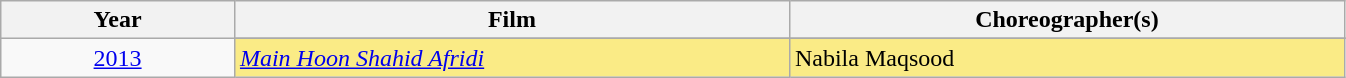<table class="wikitable">
<tr>
<th width="8%">Year</th>
<th width="19%">Film</th>
<th width="19%">Choreographer(s)</th>
</tr>
<tr>
<td rowspan=2 style="text-align:center"><a href='#'>2013</a><br></td>
</tr>
<tr style="background:#FAEB86">
<td><em><a href='#'>Main Hoon Shahid Afridi</a></em></td>
<td>Nabila Maqsood</td>
</tr>
</table>
